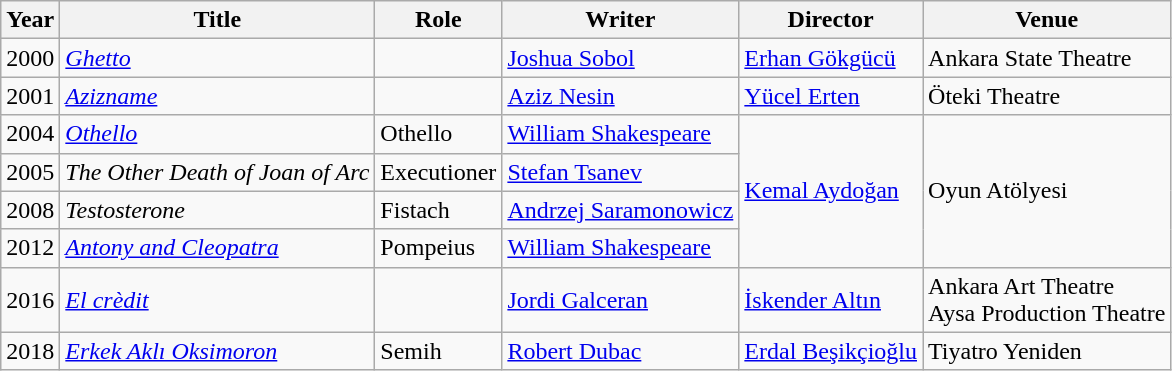<table class="wikitable sortable">
<tr>
<th>Year</th>
<th>Title</th>
<th>Role</th>
<th>Writer</th>
<th>Director</th>
<th>Venue</th>
</tr>
<tr>
<td>2000</td>
<td><em><a href='#'>Ghetto</a></em></td>
<td></td>
<td><a href='#'>Joshua Sobol</a></td>
<td><a href='#'>Erhan Gökgücü</a></td>
<td>Ankara State Theatre</td>
</tr>
<tr>
<td>2001</td>
<td><em><a href='#'>Azizname</a></em></td>
<td></td>
<td><a href='#'>Aziz Nesin</a></td>
<td><a href='#'>Yücel Erten</a></td>
<td>Öteki Theatre</td>
</tr>
<tr>
<td>2004</td>
<td><em><a href='#'>Othello</a></em></td>
<td>Othello</td>
<td><a href='#'>William Shakespeare</a></td>
<td rowspan="4"><a href='#'>Kemal Aydoğan</a></td>
<td rowspan="4">Oyun Atölyesi</td>
</tr>
<tr>
<td>2005</td>
<td><em>The Other Death of Joan of Arc</em></td>
<td>Executioner</td>
<td><a href='#'>Stefan Tsanev</a></td>
</tr>
<tr>
<td>2008</td>
<td><em>Testosterone</em></td>
<td>Fistach</td>
<td><a href='#'>Andrzej Saramonowicz</a></td>
</tr>
<tr>
<td>2012</td>
<td><em><a href='#'>Antony and Cleopatra</a></em></td>
<td>Pompeius</td>
<td><a href='#'>William Shakespeare</a></td>
</tr>
<tr>
<td>2016</td>
<td><em><a href='#'>El crèdit</a></em></td>
<td></td>
<td><a href='#'>Jordi Galceran</a></td>
<td><a href='#'>İskender Altın</a></td>
<td>Ankara Art Theatre<br>Aysa Production Theatre</td>
</tr>
<tr>
<td>2018</td>
<td><em><a href='#'>Erkek Aklı Oksimoron</a></em></td>
<td>Semih</td>
<td><a href='#'>Robert Dubac</a></td>
<td><a href='#'>Erdal Beşikçioğlu</a></td>
<td>Tiyatro Yeniden</td>
</tr>
</table>
